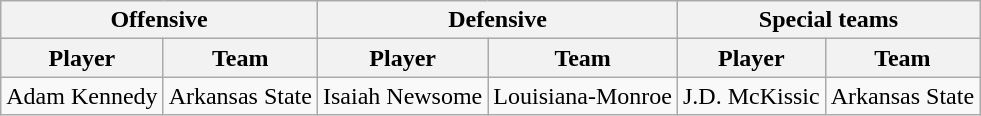<table class="wikitable">
<tr>
<th colspan="2">Offensive</th>
<th colspan="2">Defensive</th>
<th colspan="2">Special teams</th>
</tr>
<tr>
<th>Player</th>
<th>Team</th>
<th>Player</th>
<th>Team</th>
<th>Player</th>
<th>Team</th>
</tr>
<tr>
<td>Adam Kennedy</td>
<td>Arkansas State</td>
<td>Isaiah Newsome</td>
<td>Louisiana-Monroe</td>
<td>J.D. McKissic</td>
<td>Arkansas State</td>
</tr>
</table>
